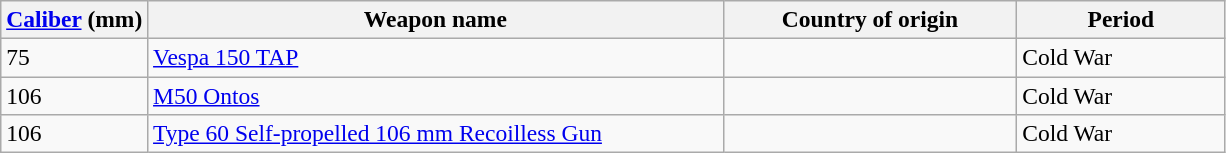<table class="wikitable sortable" style="font-size:98%;">
<tr>
<th width=12%><a href='#'>Caliber</a> (mm)</th>
<th width=47%>Weapon name</th>
<th width=24%>Country of origin</th>
<th width=19%>Period</th>
</tr>
<tr>
<td>75</td>
<td><a href='#'>Vespa 150 TAP</a></td>
<td></td>
<td>Cold War</td>
</tr>
<tr>
<td>106</td>
<td><a href='#'>M50 Ontos</a></td>
<td></td>
<td>Cold War</td>
</tr>
<tr>
<td>106</td>
<td><a href='#'>Type 60 Self-propelled 106 mm Recoilless Gun</a></td>
<td></td>
<td>Cold War</td>
</tr>
</table>
